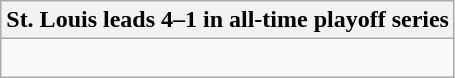<table class="wikitable collapsible collapsed">
<tr>
<th>St. Louis leads 4–1 in all-time playoff series</th>
</tr>
<tr>
<td><br>



</td>
</tr>
</table>
